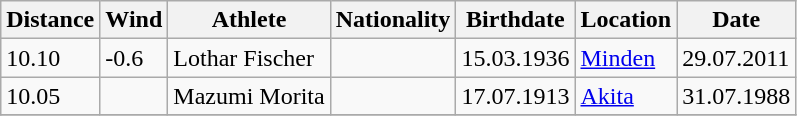<table class="wikitable">
<tr>
<th>Distance</th>
<th>Wind</th>
<th>Athlete</th>
<th>Nationality</th>
<th>Birthdate</th>
<th>Location</th>
<th>Date</th>
</tr>
<tr>
<td>10.10</td>
<td>-0.6</td>
<td>Lothar Fischer</td>
<td></td>
<td>15.03.1936</td>
<td><a href='#'>Minden</a></td>
<td>29.07.2011</td>
</tr>
<tr>
<td>10.05</td>
<td></td>
<td>Mazumi Morita</td>
<td></td>
<td>17.07.1913</td>
<td><a href='#'>Akita</a></td>
<td>31.07.1988</td>
</tr>
<tr>
</tr>
</table>
